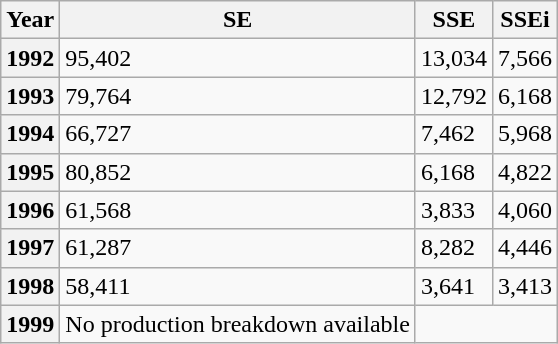<table class="wikitable">
<tr>
<th>Year</th>
<th>SE</th>
<th>SSE</th>
<th>SSEi</th>
</tr>
<tr>
<th>1992</th>
<td>95,402</td>
<td>13,034</td>
<td>7,566</td>
</tr>
<tr>
<th>1993</th>
<td>79,764</td>
<td>12,792</td>
<td>6,168</td>
</tr>
<tr>
<th>1994</th>
<td>66,727</td>
<td>7,462</td>
<td>5,968</td>
</tr>
<tr>
<th>1995</th>
<td>80,852</td>
<td>6,168</td>
<td>4,822</td>
</tr>
<tr>
<th>1996</th>
<td>61,568</td>
<td>3,833</td>
<td>4,060</td>
</tr>
<tr>
<th>1997</th>
<td>61,287</td>
<td>8,282</td>
<td>4,446</td>
</tr>
<tr>
<th>1998</th>
<td>58,411</td>
<td>3,641</td>
<td>3,413</td>
</tr>
<tr>
<th>1999</th>
<td>No production breakdown available</td>
</tr>
</table>
